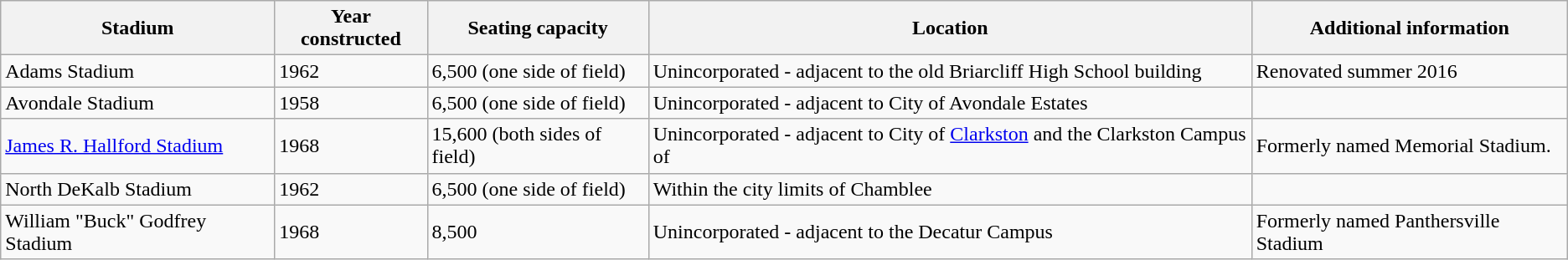<table class="wikitable">
<tr>
<th>Stadium</th>
<th>Year constructed</th>
<th>Seating capacity</th>
<th>Location</th>
<th>Additional information</th>
</tr>
<tr>
<td>Adams Stadium</td>
<td>1962</td>
<td>6,500 (one side of field)</td>
<td>Unincorporated - adjacent to the old Briarcliff High School building</td>
<td>Renovated summer 2016</td>
</tr>
<tr>
<td>Avondale Stadium</td>
<td>1958</td>
<td>6,500 (one side of field)</td>
<td>Unincorporated - adjacent to City of Avondale Estates</td>
<td></td>
</tr>
<tr>
<td><a href='#'>James R. Hallford Stadium</a></td>
<td>1968</td>
<td>15,600 (both sides of field)</td>
<td>Unincorporated - adjacent to City of <a href='#'>Clarkston</a> and the Clarkston Campus of </td>
<td>Formerly named Memorial Stadium.</td>
</tr>
<tr>
<td>North DeKalb Stadium</td>
<td>1962</td>
<td>6,500 (one side of field)</td>
<td>Within the city limits of Chamblee</td>
<td></td>
</tr>
<tr>
<td>William "Buck" Godfrey Stadium</td>
<td>1968</td>
<td>8,500</td>
<td>Unincorporated - adjacent to the  Decatur Campus</td>
<td>Formerly named Panthersville Stadium</td>
</tr>
</table>
